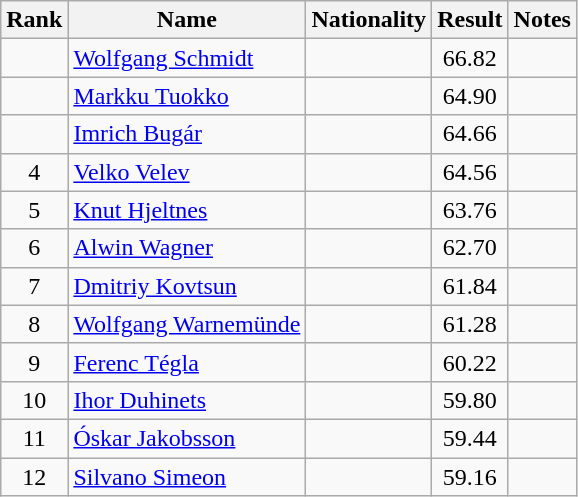<table class="wikitable sortable" style="text-align:center">
<tr>
<th>Rank</th>
<th>Name</th>
<th>Nationality</th>
<th>Result</th>
<th>Notes</th>
</tr>
<tr>
<td></td>
<td align=left><a href='#'>Wolfgang Schmidt</a></td>
<td align=left></td>
<td>66.82</td>
<td></td>
</tr>
<tr>
<td></td>
<td align=left><a href='#'>Markku Tuokko</a></td>
<td align=left></td>
<td>64.90</td>
<td></td>
</tr>
<tr>
<td></td>
<td align=left><a href='#'>Imrich Bugár</a></td>
<td align=left></td>
<td>64.66</td>
<td></td>
</tr>
<tr>
<td>4</td>
<td align=left><a href='#'>Velko Velev</a></td>
<td align=left></td>
<td>64.56</td>
<td></td>
</tr>
<tr>
<td>5</td>
<td align=left><a href='#'>Knut Hjeltnes</a></td>
<td align=left></td>
<td>63.76</td>
<td></td>
</tr>
<tr>
<td>6</td>
<td align=left><a href='#'>Alwin Wagner</a></td>
<td align=left></td>
<td>62.70</td>
<td></td>
</tr>
<tr>
<td>7</td>
<td align=left><a href='#'>Dmitriy Kovtsun</a></td>
<td align=left></td>
<td>61.84</td>
<td></td>
</tr>
<tr>
<td>8</td>
<td align=left><a href='#'>Wolfgang Warnemünde</a></td>
<td align=left></td>
<td>61.28</td>
<td></td>
</tr>
<tr>
<td>9</td>
<td align=left><a href='#'>Ferenc Tégla</a></td>
<td align=left></td>
<td>60.22</td>
<td></td>
</tr>
<tr>
<td>10</td>
<td align=left><a href='#'>Ihor Duhinets</a></td>
<td align=left></td>
<td>59.80</td>
<td></td>
</tr>
<tr>
<td>11</td>
<td align=left><a href='#'>Óskar Jakobsson</a></td>
<td align=left></td>
<td>59.44</td>
<td></td>
</tr>
<tr>
<td>12</td>
<td align=left><a href='#'>Silvano Simeon</a></td>
<td align=left></td>
<td>59.16</td>
<td></td>
</tr>
</table>
